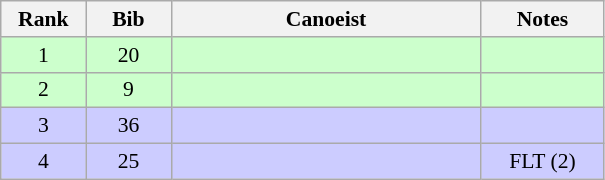<table class="wikitable" style="font-size:90%; text-align:center">
<tr>
<th width="50">Rank</th>
<th width="50">Bib</th>
<th width="200">Canoeist</th>
<th width="75">Notes</th>
</tr>
<tr bgcolor="#CCFFCC">
<td>1</td>
<td>20</td>
<td align="left"></td>
<td></td>
</tr>
<tr bgcolor="#CCFFCC">
<td>2</td>
<td>9</td>
<td align="left"></td>
<td></td>
</tr>
<tr bgcolor="#CCCCFF">
<td>3</td>
<td>36</td>
<td align="left"></td>
<td></td>
</tr>
<tr bgcolor="#CCCCFF">
<td>4</td>
<td>25</td>
<td align="left"></td>
<td>FLT (2)</td>
</tr>
</table>
